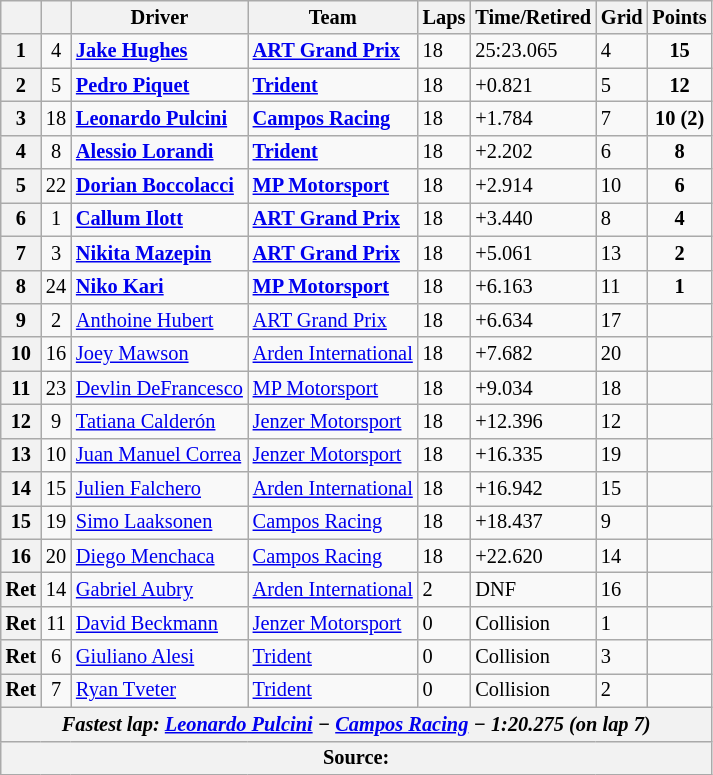<table class="wikitable" style="font-size: 85%;">
<tr>
<th></th>
<th></th>
<th>Driver</th>
<th>Team</th>
<th>Laps</th>
<th>Time/Retired</th>
<th>Grid</th>
<th>Points</th>
</tr>
<tr>
<th>1</th>
<td align="center">4</td>
<td><strong> <a href='#'>Jake Hughes</a></strong></td>
<td><strong><a href='#'>ART Grand Prix</a></strong></td>
<td>18</td>
<td>25:23.065</td>
<td>4</td>
<td align="center"><strong>15</strong></td>
</tr>
<tr>
<th>2</th>
<td align="center">5</td>
<td><strong> <a href='#'>Pedro Piquet</a></strong></td>
<td><strong><a href='#'>Trident</a></strong></td>
<td>18</td>
<td>+0.821</td>
<td>5</td>
<td align="center"><strong>12</strong></td>
</tr>
<tr>
<th>3</th>
<td align="center">18</td>
<td><strong> <a href='#'>Leonardo Pulcini</a></strong></td>
<td><strong><a href='#'>Campos Racing</a></strong></td>
<td>18</td>
<td>+1.784</td>
<td>7</td>
<td align="center"><strong>10 (2)</strong></td>
</tr>
<tr>
<th>4</th>
<td align="center">8</td>
<td><strong> <a href='#'>Alessio Lorandi</a></strong></td>
<td><strong><a href='#'>Trident</a></strong></td>
<td>18</td>
<td>+2.202</td>
<td>6</td>
<td align="center"><strong>8</strong></td>
</tr>
<tr>
<th>5</th>
<td align="center">22</td>
<td><strong> <a href='#'>Dorian Boccolacci</a></strong></td>
<td><strong><a href='#'>MP Motorsport</a></strong></td>
<td>18</td>
<td>+2.914</td>
<td>10</td>
<td align="center"><strong>6</strong></td>
</tr>
<tr>
<th>6</th>
<td align="center">1</td>
<td><strong> <a href='#'>Callum Ilott</a></strong></td>
<td><strong><a href='#'>ART Grand Prix</a></strong></td>
<td>18</td>
<td>+3.440</td>
<td>8</td>
<td align="center"><strong>4</strong></td>
</tr>
<tr>
<th>7</th>
<td align="center">3</td>
<td><strong> <a href='#'>Nikita Mazepin</a></strong></td>
<td><strong><a href='#'>ART Grand Prix</a></strong></td>
<td>18</td>
<td>+5.061</td>
<td>13</td>
<td align="center"><strong>2</strong></td>
</tr>
<tr>
<th>8</th>
<td align="center">24</td>
<td><strong> <a href='#'>Niko Kari</a></strong></td>
<td><strong><a href='#'>MP Motorsport</a></strong></td>
<td>18</td>
<td>+6.163</td>
<td>11</td>
<td align="center"><strong>1</strong></td>
</tr>
<tr>
<th>9</th>
<td align="center">2</td>
<td> <a href='#'>Anthoine Hubert</a></td>
<td><a href='#'>ART Grand Prix</a></td>
<td>18</td>
<td>+6.634</td>
<td>17</td>
<td></td>
</tr>
<tr>
<th>10</th>
<td align="center">16</td>
<td> <a href='#'>Joey Mawson</a></td>
<td><a href='#'>Arden International</a></td>
<td>18</td>
<td>+7.682</td>
<td>20</td>
<td></td>
</tr>
<tr>
<th>11</th>
<td align="center">23</td>
<td> <a href='#'>Devlin DeFrancesco</a></td>
<td><a href='#'>MP Motorsport</a></td>
<td>18</td>
<td>+9.034</td>
<td>18</td>
<td></td>
</tr>
<tr>
<th>12</th>
<td align="center">9</td>
<td> <a href='#'>Tatiana Calderón</a></td>
<td><a href='#'>Jenzer Motorsport</a></td>
<td>18</td>
<td>+12.396</td>
<td>12</td>
<td></td>
</tr>
<tr>
<th>13</th>
<td align="center">10</td>
<td> <a href='#'>Juan Manuel Correa</a></td>
<td><a href='#'>Jenzer Motorsport</a></td>
<td>18</td>
<td>+16.335</td>
<td>19</td>
<td></td>
</tr>
<tr>
<th>14</th>
<td align="center">15</td>
<td> <a href='#'>Julien Falchero</a></td>
<td><a href='#'>Arden International</a></td>
<td>18</td>
<td>+16.942</td>
<td>15</td>
<td></td>
</tr>
<tr>
<th>15</th>
<td align="center">19</td>
<td> <a href='#'>Simo Laaksonen</a></td>
<td><a href='#'>Campos Racing</a></td>
<td>18</td>
<td>+18.437</td>
<td>9</td>
<td></td>
</tr>
<tr>
<th>16</th>
<td align="center">20</td>
<td> <a href='#'>Diego Menchaca</a></td>
<td><a href='#'>Campos Racing</a></td>
<td>18</td>
<td>+22.620</td>
<td>14</td>
<td></td>
</tr>
<tr>
<th>Ret</th>
<td align="center">14</td>
<td> <a href='#'>Gabriel Aubry</a></td>
<td><a href='#'>Arden International</a></td>
<td>2</td>
<td>DNF</td>
<td>16</td>
<td></td>
</tr>
<tr>
<th>Ret</th>
<td align="center">11</td>
<td> <a href='#'>David Beckmann</a></td>
<td><a href='#'>Jenzer Motorsport</a></td>
<td>0</td>
<td>Collision</td>
<td>1</td>
<td></td>
</tr>
<tr>
<th>Ret</th>
<td align="center">6</td>
<td> <a href='#'>Giuliano Alesi</a></td>
<td><a href='#'>Trident</a></td>
<td>0</td>
<td>Collision</td>
<td>3</td>
<td></td>
</tr>
<tr>
<th>Ret</th>
<td align="center">7</td>
<td> <a href='#'>Ryan Tveter</a></td>
<td><a href='#'>Trident</a></td>
<td>0</td>
<td>Collision</td>
<td>2</td>
<td></td>
</tr>
<tr>
<th colspan="8"><em>Fastest lap: <strong><a href='#'>Leonardo Pulcini</a> − <a href='#'>Campos Racing</a> − 1:20.275 (on lap 7)<strong><em></th>
</tr>
<tr>
<th colspan="8">Source:</th>
</tr>
</table>
